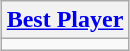<table class=wikitable style="text-align:center; margin:auto">
<tr>
<th><a href='#'>Best Player</a></th>
</tr>
<tr>
<td></td>
</tr>
</table>
